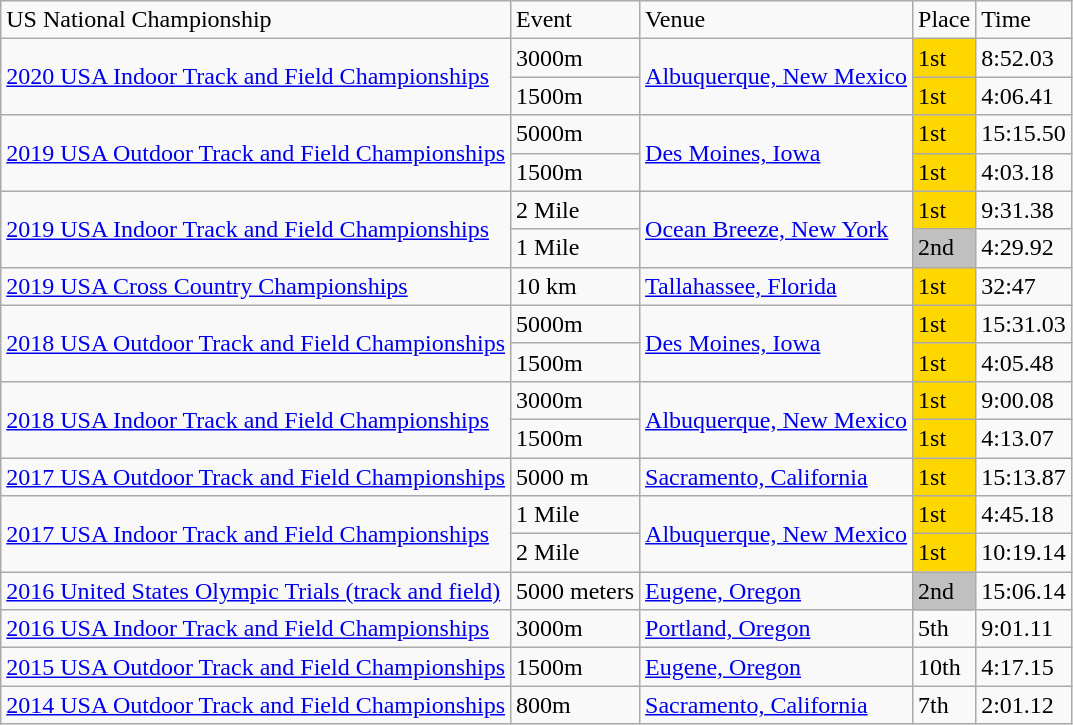<table class="wikitable">
<tr>
<td>US National Championship</td>
<td>Event</td>
<td>Venue</td>
<td>Place</td>
<td>Time</td>
</tr>
<tr>
<td rowspan=2><a href='#'>2020 USA Indoor Track and Field Championships</a></td>
<td>3000m</td>
<td rowspan=2><a href='#'>Albuquerque, New Mexico</a></td>
<td bgcolor=gold>1st</td>
<td>8:52.03</td>
</tr>
<tr>
<td>1500m</td>
<td bgcolor=gold>1st</td>
<td>4:06.41</td>
</tr>
<tr>
<td rowspan=2><a href='#'>2019 USA Outdoor Track and Field Championships</a></td>
<td>5000m</td>
<td rowspan=2><a href='#'>Des Moines, Iowa</a></td>
<td bgcolor=gold>1st</td>
<td>15:15.50</td>
</tr>
<tr>
<td>1500m</td>
<td bgcolor=gold>1st</td>
<td>4:03.18</td>
</tr>
<tr>
<td rowspan=2><a href='#'>2019 USA Indoor Track and Field Championships</a></td>
<td>2 Mile</td>
<td rowspan=2><a href='#'>Ocean Breeze, New York</a></td>
<td bgcolor=gold>1st</td>
<td>9:31.38</td>
</tr>
<tr>
<td>1 Mile</td>
<td bgcolor=silver>2nd</td>
<td>4:29.92</td>
</tr>
<tr>
<td><a href='#'>2019 USA Cross Country Championships</a></td>
<td>10 km</td>
<td><a href='#'>Tallahassee, Florida</a></td>
<td bgcolor=gold>1st</td>
<td>32:47</td>
</tr>
<tr>
<td rowspan=2><a href='#'>2018 USA Outdoor Track and Field Championships</a></td>
<td>5000m</td>
<td rowspan=2><a href='#'>Des Moines, Iowa</a></td>
<td bgcolor=gold>1st</td>
<td>15:31.03</td>
</tr>
<tr>
<td>1500m</td>
<td bgcolor=gold>1st</td>
<td>4:05.48</td>
</tr>
<tr>
<td rowspan=2><a href='#'>2018 USA Indoor Track and Field Championships</a></td>
<td>3000m</td>
<td rowspan=2><a href='#'>Albuquerque, New Mexico</a></td>
<td bgcolor=gold>1st</td>
<td>9:00.08</td>
</tr>
<tr>
<td>1500m</td>
<td bgcolor=gold>1st</td>
<td>4:13.07</td>
</tr>
<tr>
<td><a href='#'>2017 USA Outdoor Track and Field Championships</a></td>
<td>5000 m</td>
<td><a href='#'>Sacramento, California</a></td>
<td bgcolor=gold>1st</td>
<td>15:13.87</td>
</tr>
<tr>
<td rowspan=2><a href='#'>2017 USA Indoor Track and Field Championships</a></td>
<td>1 Mile</td>
<td rowspan=2><a href='#'>Albuquerque, New Mexico</a></td>
<td bgcolor=gold>1st</td>
<td>4:45.18</td>
</tr>
<tr>
<td>2 Mile</td>
<td bgcolor=gold>1st</td>
<td>10:19.14</td>
</tr>
<tr>
<td><a href='#'>2016 United States Olympic Trials (track and field)</a></td>
<td>5000 meters</td>
<td><a href='#'>Eugene, Oregon</a></td>
<td bgcolor=silver>2nd</td>
<td>15:06.14</td>
</tr>
<tr>
<td><a href='#'>2016 USA Indoor Track and Field Championships</a></td>
<td>3000m</td>
<td><a href='#'>Portland, Oregon</a></td>
<td>5th</td>
<td>9:01.11</td>
</tr>
<tr>
<td><a href='#'>2015 USA Outdoor Track and Field Championships</a></td>
<td>1500m</td>
<td><a href='#'>Eugene, Oregon</a></td>
<td>10th</td>
<td>4:17.15</td>
</tr>
<tr>
<td><a href='#'>2014 USA Outdoor Track and Field Championships</a></td>
<td>800m</td>
<td><a href='#'>Sacramento, California</a></td>
<td>7th</td>
<td>2:01.12</td>
</tr>
</table>
